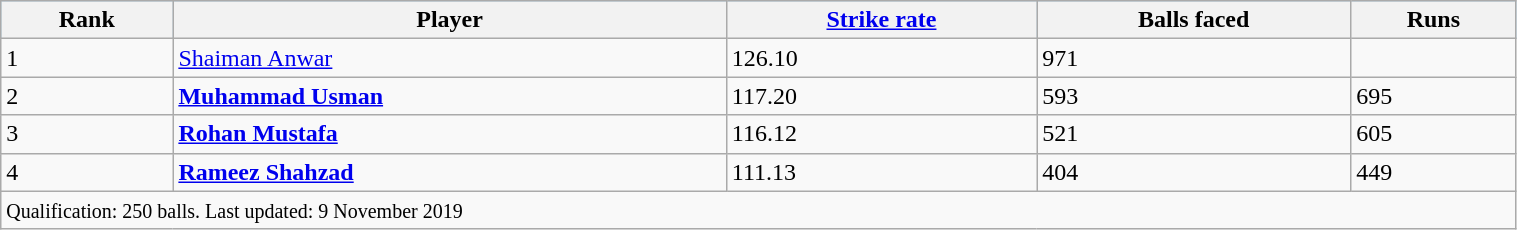<table class="wikitable" style="width:80%;">
<tr style="background:#87cefa;">
<th>Rank</th>
<th>Player</th>
<th><a href='#'>Strike rate</a></th>
<th>Balls faced</th>
<th>Runs</th>
</tr>
<tr>
<td>1</td>
<td><a href='#'>Shaiman Anwar</a></td>
<td>126.10</td>
<td 770>971</td>
</tr>
<tr>
<td>2</td>
<td><strong><a href='#'>Muhammad Usman</a></strong></td>
<td>117.20</td>
<td>593</td>
<td>695</td>
</tr>
<tr>
<td>3</td>
<td><strong><a href='#'>Rohan Mustafa</a></strong></td>
<td>116.12</td>
<td>521</td>
<td>605</td>
</tr>
<tr>
<td>4</td>
<td><strong><a href='#'>Rameez Shahzad</a></strong></td>
<td>111.13</td>
<td>404</td>
<td>449</td>
</tr>
<tr>
<td colspan=6><small>Qualification: 250 balls. Last updated: 9 November 2019</small></td>
</tr>
</table>
